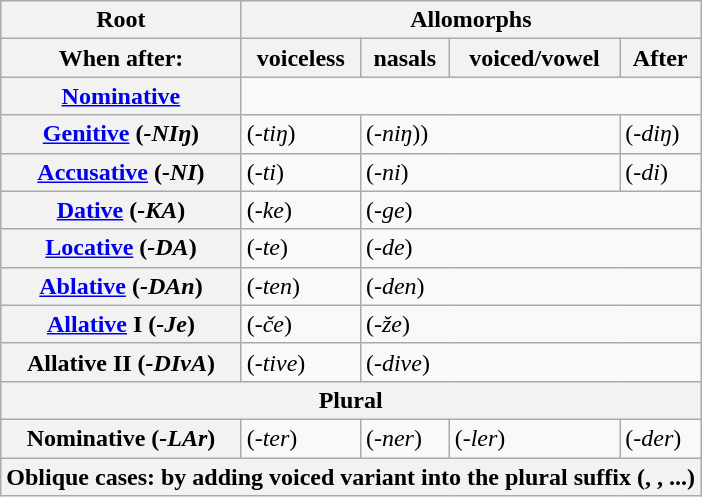<table class="wikitable">
<tr>
<th>Root</th>
<th colspan="4">Allomorphs</th>
</tr>
<tr>
<th>When after:</th>
<th>voiceless</th>
<th>nasals</th>
<th>voiced/vowel</th>
<th>After </th>
</tr>
<tr>
<th><a href='#'>Nominative</a></th>
<td colspan="4"></td>
</tr>
<tr>
<th><a href='#'>Genitive</a> (<em>-NIŋ</em>)</th>
<td> (<em>-tiŋ</em>)</td>
<td colspan="2"> (<em>-niŋ</em>))</td>
<td> (<em>-diŋ</em>)</td>
</tr>
<tr>
<th><a href='#'>Accusative</a> (<em>-NI</em>)</th>
<td> (<em>-ti</em>)</td>
<td colspan="2"> (<em>-ni</em>)</td>
<td> (<em>-di</em>)</td>
</tr>
<tr>
<th><a href='#'>Dative</a> (<em>-KA</em>)</th>
<td> (<em>-ke</em>)</td>
<td colspan="3"> (<em>-ge</em>)</td>
</tr>
<tr>
<th><a href='#'>Locative</a> (<em>-DA</em>)</th>
<td> (<em>-te</em>)</td>
<td colspan="3"> (<em>-de</em>)</td>
</tr>
<tr>
<th><a href='#'>Ablative</a> (<em>-DAn</em>)</th>
<td> (<em>-ten</em>)</td>
<td colspan="3"> (<em>-den</em>)</td>
</tr>
<tr>
<th><a href='#'>Allative</a> I (<em>-Je</em>)</th>
<td> (<em>-če</em>)</td>
<td colspan="3"> (<em>-že</em>)</td>
</tr>
<tr>
<th>Allative II (<em>-DIvA</em>)</th>
<td> (<em>-tive</em>)</td>
<td colspan="3"> (<em>-dive</em>)</td>
</tr>
<tr>
<th colspan="5">Plural</th>
</tr>
<tr>
<th>Nominative (<em>-LAr</em>)</th>
<td> (<em>-ter</em>)</td>
<td> (<em>-ner</em>)</td>
<td> (<em>-ler</em>)</td>
<td> (<em>-der</em>)</td>
</tr>
<tr>
<th colspan="5">Oblique cases: by adding voiced variant into the plural suffix (, , ...)</th>
</tr>
</table>
